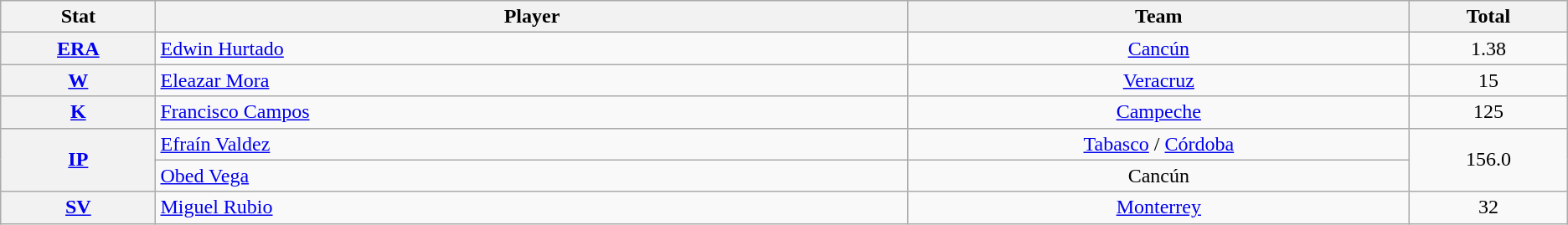<table class="wikitable" style="text-align:center;">
<tr>
<th scope="col" width="3%">Stat</th>
<th scope="col" width="15%">Player</th>
<th scope="col" width="10%">Team</th>
<th scope="col" width="3%">Total</th>
</tr>
<tr>
<th scope="row" style="text-align:center;"><a href='#'>ERA</a></th>
<td align=left> <a href='#'>Edwin Hurtado</a></td>
<td><a href='#'>Cancún</a></td>
<td>1.38</td>
</tr>
<tr>
<th scope="row" style="text-align:center;"><a href='#'>W</a></th>
<td align=left> <a href='#'>Eleazar Mora</a></td>
<td><a href='#'>Veracruz</a></td>
<td>15</td>
</tr>
<tr>
<th scope="row" style="text-align:center;"><a href='#'>K</a></th>
<td align=left> <a href='#'>Francisco Campos</a></td>
<td><a href='#'>Campeche</a></td>
<td>125</td>
</tr>
<tr>
<th scope="row" style="text-align:center;" rowspan=2><a href='#'>IP</a></th>
<td align=left> <a href='#'>Efraín Valdez</a></td>
<td><a href='#'>Tabasco</a> / <a href='#'>Córdoba</a></td>
<td rowspan=2>156.0</td>
</tr>
<tr>
<td align=left> <a href='#'>Obed Vega</a></td>
<td>Cancún</td>
</tr>
<tr>
<th scope="row" style="text-align:center;"><a href='#'>SV</a></th>
<td align=left> <a href='#'>Miguel Rubio</a></td>
<td><a href='#'>Monterrey</a></td>
<td>32</td>
</tr>
</table>
